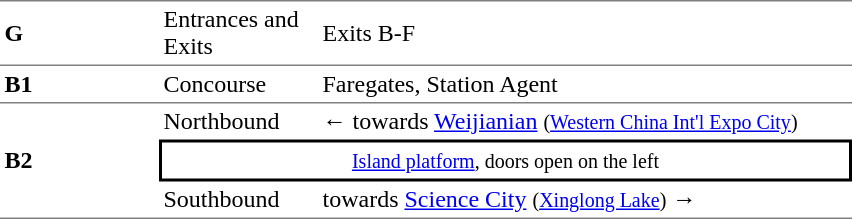<table cellspacing=0 cellpadding=3>
<tr>
<td style="border-top:solid 1px gray;border-bottom:solid 1px gray;" width=100><strong>G</strong></td>
<td style="border-top:solid 1px gray;border-bottom:solid 1px gray;" width=100>Entrances and Exits</td>
<td style="border-top:solid 1px gray;border-bottom:solid 1px gray;" width=350>Exits B-F</td>
</tr>
<tr>
<td style="border-bottom:solid 1px gray;"><strong>B1</strong></td>
<td style="border-bottom:solid 1px gray;">Concourse</td>
<td style="border-bottom:solid 1px gray;">Faregates, Station Agent</td>
</tr>
<tr>
<td style="border-bottom:solid 1px gray;" rowspan=3><strong>B2</strong></td>
<td>Northbound</td>
<td>←  towards <a href='#'>Weijianian</a> <small>(<a href='#'>Western China Int'l Expo City</a>)</small></td>
</tr>
<tr>
<td style="border-right:solid 2px black;border-left:solid 2px black;border-top:solid 2px black;border-bottom:solid 2px black;text-align:center;" colspan=2><small><a href='#'>Island platform</a>, doors open on the left</small></td>
</tr>
<tr>
<td style="border-bottom:solid 1px gray;">Southbound</td>
<td style="border-bottom:solid 1px gray;">  towards <a href='#'>Science City</a> <small>(<a href='#'>Xinglong Lake</a>)</small> →</td>
</tr>
</table>
